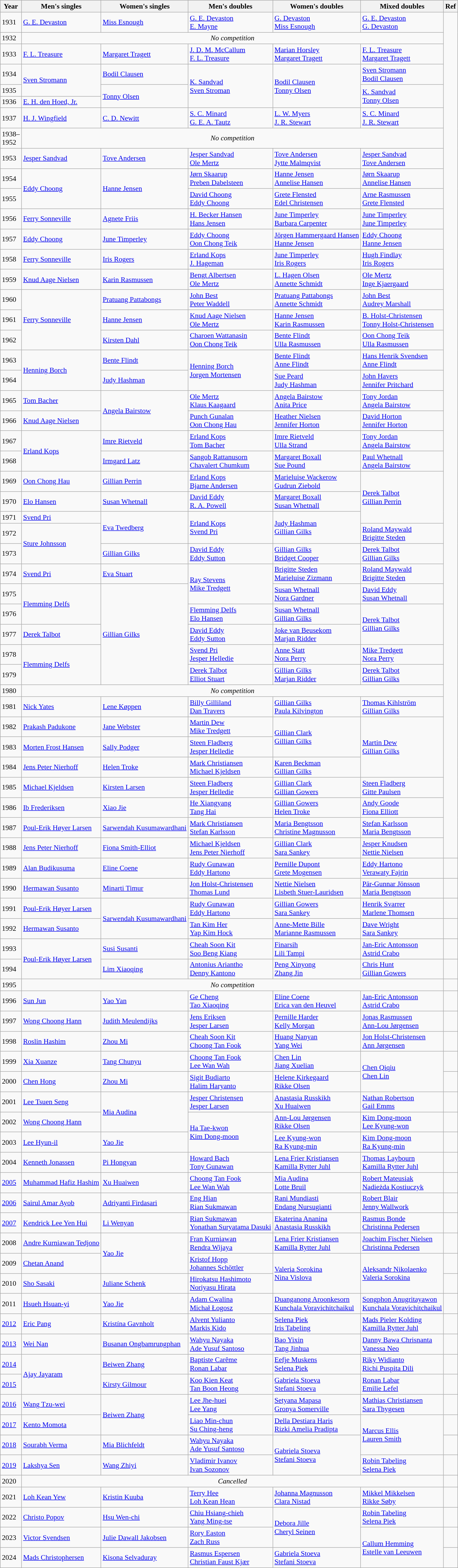<table class=wikitable style="font-size:90%;">
<tr>
<th>Year</th>
<th>Men's singles</th>
<th>Women's singles</th>
<th>Men's doubles</th>
<th>Women's doubles</th>
<th>Mixed doubles</th>
<th>Ref</th>
</tr>
<tr>
<td>1931</td>
<td> <a href='#'>G. E. Devaston</a></td>
<td> <a href='#'>Miss Esnough</a></td>
<td> <a href='#'>G. E. Devaston</a><br> <a href='#'>E. Mayne</a></td>
<td> <a href='#'>G. Devaston</a><br> <a href='#'>Miss Esnough</a></td>
<td> <a href='#'>G. E. Devaston</a><br> <a href='#'>G. Devaston</a></td>
</tr>
<tr>
<td>1932</td>
<td colspan="5" style="text-align:center;"><em>No competition</em></td>
</tr>
<tr>
<td>1933</td>
<td> <a href='#'>F. L. Treasure</a></td>
<td> <a href='#'>Margaret Tragett</a></td>
<td> <a href='#'>J. D. M. McCallum</a><br> <a href='#'>F. L. Treasure</a></td>
<td> <a href='#'>Marian Horsley</a><br> <a href='#'>Margaret Tragett</a></td>
<td> <a href='#'>F. L. Treasure</a><br> <a href='#'>Margaret Tragett</a></td>
</tr>
<tr>
<td>1934</td>
<td rowspan=2> <a href='#'>Sven Stromann</a></td>
<td> <a href='#'>Bodil Clausen</a></td>
<td rowspan=3> <a href='#'>K. Sandvad</a><br> <a href='#'>Sven Stroman</a></td>
<td rowspan=3> <a href='#'>Bodil Clausen</a><br> <a href='#'>Tonny Olsen</a></td>
<td> <a href='#'>Sven Stromann</a><br> <a href='#'>Bodil Clausen</a></td>
</tr>
<tr>
<td>1935</td>
<td rowspan=2> <a href='#'>Tonny Olsen</a></td>
<td rowspan=2> <a href='#'>K. Sandvad</a><br> <a href='#'>Tonny Olsen</a></td>
</tr>
<tr>
<td>1936</td>
<td> <a href='#'>E. H. den Hoed, Jr.</a></td>
</tr>
<tr>
<td>1937</td>
<td> <a href='#'>H. J. Wingfield</a></td>
<td> <a href='#'>C. D. Newitt</a></td>
<td> <a href='#'>S. C. Minard</a><br> <a href='#'>G. E. A. Tautz</a></td>
<td> <a href='#'>L. W. Myers</a><br> <a href='#'>J. R. Stewart</a></td>
<td> <a href='#'>S. C. Minard</a><br> <a href='#'>J. R. Stewart</a></td>
</tr>
<tr>
<td>1938– <br> 1952</td>
<td colspan="5" style="text-align:center;"><em>No competition</em></td>
</tr>
<tr>
<td>1953</td>
<td> <a href='#'>Jesper Sandvad</a></td>
<td> <a href='#'>Tove Andersen</a></td>
<td> <a href='#'>Jesper Sandvad</a><br> <a href='#'>Ole Mertz</a></td>
<td> <a href='#'>Tove Andersen</a><br> <a href='#'>Jytte Malmqvist</a></td>
<td> <a href='#'>Jesper Sandvad</a><br> <a href='#'>Tove Andersen</a></td>
</tr>
<tr>
<td>1954</td>
<td rowspan=2> <a href='#'>Eddy Choong</a></td>
<td rowspan=2> <a href='#'>Hanne Jensen</a></td>
<td> <a href='#'>Jørn Skaarup</a><br> <a href='#'>Preben Dabelsteen</a></td>
<td> <a href='#'>Hanne Jensen</a><br> <a href='#'>Annelise Hansen</a></td>
<td> <a href='#'>Jørn Skaarup</a><br> <a href='#'>Annelise Hansen</a></td>
</tr>
<tr>
<td>1955</td>
<td> <a href='#'>David Choong</a><br> <a href='#'>Eddy Choong</a></td>
<td> <a href='#'>Grete Flensted</a><br> <a href='#'>Edel Christensen</a></td>
<td> <a href='#'>Arne Rasmussen</a><br> <a href='#'>Grete Flensted</a></td>
</tr>
<tr>
<td>1956</td>
<td> <a href='#'>Ferry Sonneville</a></td>
<td> <a href='#'>Agnete Friis</a></td>
<td> <a href='#'>H. Becker Hansen</a><br> <a href='#'>Hans Jensen</a></td>
<td> <a href='#'>June Timperley</a><br> <a href='#'>Barbara Carpenter</a></td>
<td> <a href='#'>June Timperley</a><br> <a href='#'>June Timperley</a></td>
</tr>
<tr>
<td>1957</td>
<td> <a href='#'>Eddy Choong</a></td>
<td> <a href='#'>June Timperley</a></td>
<td> <a href='#'>Eddy Choong</a><br> <a href='#'>Oon Chong Teik</a></td>
<td> <a href='#'>Jörgen Hammergaard Hansen</a><br> <a href='#'>Hanne Jensen</a></td>
<td> <a href='#'>Eddy Choong</a><br> <a href='#'>Hanne Jensen</a></td>
</tr>
<tr>
<td>1958</td>
<td> <a href='#'>Ferry Sonneville</a></td>
<td> <a href='#'>Iris Rogers</a></td>
<td> <a href='#'>Erland Kops</a><br> <a href='#'>J. Hageman</a></td>
<td> <a href='#'>June Timperley</a><br> <a href='#'>Iris Rogers</a></td>
<td> <a href='#'>Hugh Findlay</a><br> <a href='#'>Iris Rogers</a></td>
</tr>
<tr>
<td>1959</td>
<td> <a href='#'>Knud Aage Nielsen</a></td>
<td> <a href='#'>Karin Rasmussen</a></td>
<td> <a href='#'>Bengt Albertsen</a><br> <a href='#'>Ole Mertz</a></td>
<td> <a href='#'>L. Hagen Olsen</a><br> <a href='#'>Annette Schmidt</a></td>
<td> <a href='#'>Ole Mertz</a><br> <a href='#'>Inge Kjaergaard</a></td>
</tr>
<tr>
<td>1960</td>
<td rowspan=3> <a href='#'>Ferry Sonneville</a></td>
<td> <a href='#'>Pratuang Pattabongs</a></td>
<td> <a href='#'>John Best</a><br> <a href='#'>Peter Waddell</a></td>
<td> <a href='#'>Pratuang Pattabongs</a><br> <a href='#'>Annette Schmidt</a></td>
<td> <a href='#'>John Best</a><br> <a href='#'>Audrey Marshall</a></td>
</tr>
<tr>
<td>1961</td>
<td> <a href='#'>Hanne Jensen</a></td>
<td> <a href='#'>Knud Aage Nielsen</a><br> <a href='#'>Ole Mertz</a></td>
<td> <a href='#'>Hanne Jensen</a><br> <a href='#'>Karin Rasmussen</a></td>
<td> <a href='#'>B. Holst-Christensen</a><br> <a href='#'>Tonny Holst-Christensen</a></td>
</tr>
<tr>
<td>1962</td>
<td> <a href='#'>Kirsten Dahl</a></td>
<td> <a href='#'>Charoen Wattanasin</a><br> <a href='#'>Oon Chong Teik</a></td>
<td> <a href='#'>Bente Flindt</a><br> <a href='#'>Ulla Rasmussen</a></td>
<td> <a href='#'>Oon Chong Teik</a><br> <a href='#'>Ulla Rasmussen</a></td>
</tr>
<tr>
<td>1963</td>
<td rowspan=2> <a href='#'>Henning Borch</a></td>
<td> <a href='#'>Bente Flindt</a></td>
<td rowspan=2> <a href='#'>Henning Borch</a><br> <a href='#'>Jorgen Mortensen</a></td>
<td> <a href='#'>Bente Flindt</a><br> <a href='#'>Anne Flindt</a></td>
<td> <a href='#'>Hans Henrik Svendsen</a><br> <a href='#'>Anne Flindt</a></td>
</tr>
<tr>
<td>1964</td>
<td> <a href='#'>Judy Hashman</a></td>
<td> <a href='#'>Sue Peard</a><br> <a href='#'>Judy Hashman</a></td>
<td> <a href='#'>John Havers</a><br> <a href='#'>Jennifer Pritchard</a></td>
</tr>
<tr>
<td>1965</td>
<td> <a href='#'>Tom Bacher</a></td>
<td rowspan=2> <a href='#'>Angela Bairstow</a></td>
<td> <a href='#'>Ole Mertz</a><br> <a href='#'>Klaus Kaagaard</a></td>
<td> <a href='#'>Angela Bairstow</a><br> <a href='#'>Anita Price</a></td>
<td> <a href='#'>Tony Jordan</a><br> <a href='#'>Angela Bairstow</a></td>
</tr>
<tr>
<td>1966</td>
<td> <a href='#'>Knud Aage Nielsen</a></td>
<td> <a href='#'>Punch Gunalan</a><br> <a href='#'>Oon Chong Hau</a></td>
<td> <a href='#'>Heather Nielsen</a><br> <a href='#'>Jennifer Horton</a></td>
<td> <a href='#'>David Horton</a><br> <a href='#'>Jennifer Horton</a></td>
</tr>
<tr>
<td>1967</td>
<td rowspan=2> <a href='#'>Erland Kops</a></td>
<td> <a href='#'>Imre Rietveld</a></td>
<td> <a href='#'>Erland Kops</a><br> <a href='#'>Tom Bacher</a></td>
<td> <a href='#'>Imre Rietveld</a><br> <a href='#'>Ulla Strand</a></td>
<td> <a href='#'>Tony Jordan</a><br> <a href='#'>Angela Bairstow</a></td>
</tr>
<tr>
<td>1968</td>
<td> <a href='#'>Irmgard Latz</a></td>
<td> <a href='#'>Sangob Rattanusorn</a><br> <a href='#'>Chavalert Chumkum</a></td>
<td> <a href='#'>Margaret Boxall</a><br> <a href='#'>Sue Pound</a></td>
<td> <a href='#'>Paul Whetnall</a><br> <a href='#'>Angela Bairstow</a></td>
</tr>
<tr>
<td>1969</td>
<td> <a href='#'>Oon Chong Hau</a></td>
<td> <a href='#'>Gillian Perrin</a></td>
<td> <a href='#'>Erland Kops</a><br> <a href='#'>Bjarne Andersen</a></td>
<td> <a href='#'>Marieluise Wackerow</a><br> <a href='#'>Gudrun Ziebold</a></td>
<td rowspan=3> <a href='#'>Derek Talbot</a><br> <a href='#'>Gillian Perrin</a></td>
</tr>
<tr>
<td>1970</td>
<td> <a href='#'>Elo Hansen</a></td>
<td> <a href='#'>Susan Whetnall</a></td>
<td> <a href='#'>David Eddy</a><br> <a href='#'>R. A. Powell</a></td>
<td> <a href='#'>Margaret Boxall</a><br> <a href='#'>Susan Whetnall</a></td>
</tr>
<tr>
<td>1971</td>
<td> <a href='#'>Svend Pri</a></td>
<td rowspan=2> <a href='#'>Eva Twedberg</a></td>
<td rowspan=2> <a href='#'>Erland Kops</a><br> <a href='#'>Svend Pri</a></td>
<td rowspan=2> <a href='#'>Judy Hashman</a><br> <a href='#'>Gillian Gilks</a></td>
</tr>
<tr>
<td>1972</td>
<td rowspan=2> <a href='#'>Sture Johnsson</a></td>
<td> <a href='#'>Roland Maywald</a><br> <a href='#'>Brigitte Steden</a></td>
</tr>
<tr>
<td>1973</td>
<td> <a href='#'>Gillian Gilks</a></td>
<td> <a href='#'>David Eddy</a><br> <a href='#'>Eddy Sutton</a></td>
<td> <a href='#'>Gillian Gilks</a><br> <a href='#'>Bridget Cooper</a></td>
<td> <a href='#'>Derek Talbot</a><br> <a href='#'>Gillian Gilks</a></td>
</tr>
<tr>
<td>1974</td>
<td> <a href='#'>Svend Pri</a></td>
<td> <a href='#'>Eva Stuart</a></td>
<td rowspan=2> <a href='#'>Ray Stevens</a><br> <a href='#'>Mike Tredgett</a></td>
<td> <a href='#'>Brigitte Steden</a><br> <a href='#'>Marieluise Zizmann</a></td>
<td> <a href='#'>Roland Maywald</a><br> <a href='#'>Brigitte Steden</a></td>
</tr>
<tr>
<td>1975</td>
<td rowspan=2> <a href='#'>Flemming Delfs</a></td>
<td rowspan=5> <a href='#'>Gillian Gilks</a></td>
<td> <a href='#'>Susan Whetnall</a><br> <a href='#'>Nora Gardner</a></td>
<td> <a href='#'>David Eddy</a><br> <a href='#'>Susan Whetnall</a></td>
</tr>
<tr>
<td>1976</td>
<td> <a href='#'>Flemming Delfs</a><br> <a href='#'>Elo Hansen</a></td>
<td> <a href='#'>Susan Whetnall</a><br> <a href='#'>Gillian Gilks</a></td>
<td rowspan=2> <a href='#'>Derek Talbot</a><br> <a href='#'>Gillian Gilks</a></td>
</tr>
<tr>
<td>1977</td>
<td> <a href='#'>Derek Talbot</a></td>
<td> <a href='#'>David Eddy</a><br> <a href='#'>Eddy Sutton</a></td>
<td> <a href='#'>Joke van Beusekom</a><br> <a href='#'>Marjan Ridder</a></td>
</tr>
<tr>
<td>1978</td>
<td rowspan=2> <a href='#'>Flemming Delfs</a></td>
<td> <a href='#'>Svend Pri</a><br> <a href='#'>Jesper Helledie</a></td>
<td> <a href='#'>Anne Statt</a><br> <a href='#'>Nora Perry</a></td>
<td> <a href='#'>Mike Tredgett</a><br> <a href='#'>Nora Perry</a></td>
</tr>
<tr>
<td>1979</td>
<td> <a href='#'>Derek Talbot</a><br> <a href='#'>Elliot Stuart</a></td>
<td> <a href='#'>Gillian Gilks</a><br> <a href='#'>Marjan Ridder</a></td>
<td> <a href='#'>Derek Talbot</a><br> <a href='#'>Gillian Gilks</a></td>
</tr>
<tr>
<td>1980</td>
<td colspan="5" style="text-align:center;"><em>No competition</em></td>
</tr>
<tr>
<td>1981</td>
<td> <a href='#'>Nick Yates</a></td>
<td> <a href='#'>Lene Køppen</a></td>
<td> <a href='#'>Billy Gilliland</a><br> <a href='#'>Dan Travers</a></td>
<td> <a href='#'>Gillian Gilks</a><br> <a href='#'>Paula Kilvington</a></td>
<td> <a href='#'>Thomas Kihlström</a><br> <a href='#'>Gillian Gilks</a></td>
</tr>
<tr>
<td>1982</td>
<td> <a href='#'>Prakash Padukone</a></td>
<td> <a href='#'>Jane Webster</a></td>
<td> <a href='#'>Martin Dew</a><br> <a href='#'>Mike Tredgett</a></td>
<td rowspan=2> <a href='#'>Gillian Clark</a><br> <a href='#'>Gillian Gilks</a></td>
<td rowspan=3> <a href='#'>Martin Dew</a><br> <a href='#'>Gillian Gilks</a></td>
</tr>
<tr>
<td>1983</td>
<td> <a href='#'>Morten Frost Hansen</a></td>
<td> <a href='#'>Sally Podger</a></td>
<td> <a href='#'>Steen Fladberg</a><br> <a href='#'>Jesper Helledie</a></td>
</tr>
<tr>
<td>1984</td>
<td> <a href='#'>Jens Peter Nierhoff</a></td>
<td> <a href='#'>Helen Troke</a></td>
<td> <a href='#'>Mark Christiansen</a><br> <a href='#'>Michael Kjeldsen</a></td>
<td> <a href='#'>Karen Beckman</a><br> <a href='#'>Gillian Gilks</a></td>
</tr>
<tr>
<td>1985</td>
<td> <a href='#'>Michael Kjeldsen</a></td>
<td> <a href='#'>Kirsten Larsen</a></td>
<td> <a href='#'>Steen Fladberg</a><br> <a href='#'>Jesper Helledie</a></td>
<td> <a href='#'>Gillian Clark</a><br> <a href='#'>Gillian Gowers</a></td>
<td> <a href='#'>Steen Fladberg</a><br> <a href='#'>Gitte Paulsen</a></td>
</tr>
<tr>
<td>1986</td>
<td> <a href='#'>Ib Frederiksen</a></td>
<td> <a href='#'>Xiao Jie</a></td>
<td> <a href='#'>He Xiangyang</a><br> <a href='#'>Tang Hai</a></td>
<td> <a href='#'>Gillian Gowers</a><br> <a href='#'>Helen Troke</a></td>
<td> <a href='#'>Andy Goode</a><br> <a href='#'>Fiona Elliott</a></td>
</tr>
<tr>
<td>1987</td>
<td> <a href='#'>Poul-Erik Høyer Larsen</a></td>
<td> <a href='#'>Sarwendah Kusumawardhani</a></td>
<td> <a href='#'>Mark Christiansen</a><br> <a href='#'>Stefan Karlsson</a></td>
<td> <a href='#'>Maria Bengtsson</a><br> <a href='#'>Christine Magnusson</a></td>
<td> <a href='#'>Stefan Karlsson</a><br> <a href='#'>Maria Bengtsson</a></td>
</tr>
<tr>
<td>1988</td>
<td> <a href='#'>Jens Peter Nierhoff</a></td>
<td> <a href='#'>Fiona Smith-Elliot</a></td>
<td> <a href='#'>Michael Kjeldsen</a><br> <a href='#'>Jens Peter Nierhoff</a></td>
<td> <a href='#'>Gillian Clark</a><br> <a href='#'>Sara Sankey</a></td>
<td> <a href='#'>Jesper Knudsen</a><br> <a href='#'>Nettie Nielsen</a></td>
</tr>
<tr>
<td>1989</td>
<td> <a href='#'>Alan Budikusuma</a></td>
<td> <a href='#'>Eline Coene</a></td>
<td> <a href='#'>Rudy Gunawan</a><br> <a href='#'>Eddy Hartono</a></td>
<td> <a href='#'>Pernille Dupont</a><br> <a href='#'>Grete Mogensen</a></td>
<td> <a href='#'>Eddy Hartono</a><br> <a href='#'>Verawaty Fajrin</a></td>
<td></td>
</tr>
<tr>
<td>1990</td>
<td> <a href='#'>Hermawan Susanto</a></td>
<td> <a href='#'>Minarti Timur</a></td>
<td> <a href='#'>Jon Holst-Christensen</a><br> <a href='#'>Thomas Lund</a></td>
<td> <a href='#'>Nettie Nielsen</a><br> <a href='#'>Lisbeth Stuer-Lauridsen</a></td>
<td> <a href='#'>Pär-Gunnar Jönsson</a><br> <a href='#'>Maria Bengtsson</a></td>
<td></td>
</tr>
<tr>
<td>1991</td>
<td> <a href='#'>Poul-Erik Høyer Larsen</a></td>
<td rowspan=2> <a href='#'>Sarwendah Kusumawardhani</a></td>
<td> <a href='#'>Rudy Gunawan</a><br> <a href='#'>Eddy Hartono</a></td>
<td> <a href='#'>Gillian Gowers</a><br> <a href='#'>Sara Sankey</a></td>
<td> <a href='#'>Henrik Svarrer</a><br> <a href='#'>Marlene Thomsen</a></td>
<td></td>
</tr>
<tr>
<td>1992</td>
<td> <a href='#'>Hermawan Susanto</a></td>
<td> <a href='#'>Tan Kim Her</a><br> <a href='#'>Yap Kim Hock</a></td>
<td> <a href='#'>Anne-Mette Bille</a><br> <a href='#'>Marianne Rasmussen</a></td>
<td> <a href='#'>Dave Wright</a><br> <a href='#'>Sara Sankey</a></td>
<td></td>
</tr>
<tr>
<td>1993</td>
<td rowspan=2> <a href='#'>Poul-Erik Høyer Larsen</a></td>
<td> <a href='#'>Susi Susanti</a></td>
<td> <a href='#'>Cheah Soon Kit</a><br> <a href='#'>Soo Beng Kiang</a></td>
<td> <a href='#'>Finarsih</a><br> <a href='#'>Lili Tampi</a></td>
<td> <a href='#'>Jan-Eric Antonsson</a><br> <a href='#'>Astrid Crabo</a></td>
<td></td>
</tr>
<tr>
<td>1994</td>
<td> <a href='#'>Lim Xiaoqing</a></td>
<td> <a href='#'>Antonius Ariantho</a><br> <a href='#'>Denny Kantono</a></td>
<td> <a href='#'>Peng Xinyong</a><br> <a href='#'>Zhang Jin</a></td>
<td> <a href='#'>Chris Hunt</a><br> <a href='#'>Gillian Gowers</a></td>
<td></td>
</tr>
<tr>
<td>1995</td>
<td colspan="5" style="text-align:center;"><em>No competition</em></td>
</tr>
<tr>
<td>1996</td>
<td> <a href='#'>Sun Jun</a></td>
<td> <a href='#'>Yao Yan</a></td>
<td> <a href='#'>Ge Cheng</a><br> <a href='#'>Tao Xiaoqing</a></td>
<td> <a href='#'>Eline Coene</a><br> <a href='#'>Erica van den Heuvel</a></td>
<td> <a href='#'>Jan-Eric Antonsson</a><br> <a href='#'>Astrid Crabo</a></td>
<td></td>
</tr>
<tr>
<td>1997</td>
<td> <a href='#'>Wong Choong Hann</a></td>
<td> <a href='#'>Judith Meulendijks</a></td>
<td> <a href='#'>Jens Eriksen</a><br> <a href='#'>Jesper Larsen</a></td>
<td> <a href='#'>Pernille Harder</a><br> <a href='#'>Kelly Morgan</a></td>
<td> <a href='#'>Jonas Rasmussen</a><br> <a href='#'>Ann-Lou Jørgensen</a></td>
<td></td>
</tr>
<tr>
<td>1998</td>
<td> <a href='#'>Roslin Hashim</a></td>
<td> <a href='#'>Zhou Mi</a></td>
<td> <a href='#'>Cheah Soon Kit</a><br> <a href='#'>Choong Tan Fook</a></td>
<td> <a href='#'>Huang Nanyan</a><br> <a href='#'>Yang Wei</a></td>
<td> <a href='#'>Jon Holst-Christensen</a><br> <a href='#'>Ann Jørgensen</a></td>
<td></td>
</tr>
<tr>
<td>1999</td>
<td> <a href='#'>Xia Xuanze</a></td>
<td> <a href='#'>Tang Chunyu</a></td>
<td> <a href='#'>Choong Tan Fook</a><br> <a href='#'>Lee Wan Wah</a></td>
<td> <a href='#'>Chen Lin</a><br> <a href='#'>Jiang Xuelian</a></td>
<td rowspan=2> <a href='#'>Chen Qiqiu</a><br> <a href='#'>Chen Lin</a></td>
<td></td>
</tr>
<tr>
<td>2000</td>
<td> <a href='#'>Chen Hong</a></td>
<td> <a href='#'>Zhou Mi</a></td>
<td> <a href='#'>Sigit Budiarto</a><br> <a href='#'>Halim Haryanto</a></td>
<td> <a href='#'>Helene Kirkegaard</a><br> <a href='#'>Rikke Olsen</a></td>
<td></td>
</tr>
<tr>
<td>2001</td>
<td> <a href='#'>Lee Tsuen Seng</a></td>
<td rowspan=2> <a href='#'>Mia Audina</a></td>
<td> <a href='#'>Jesper Christensen</a><br> <a href='#'>Jesper Larsen</a></td>
<td> <a href='#'>Anastasia Russkikh</a><br> <a href='#'>Xu Huaiwen</a></td>
<td> <a href='#'>Nathan Robertson</a><br> <a href='#'>Gail Emms</a></td>
<td></td>
</tr>
<tr>
<td>2002</td>
<td> <a href='#'>Wong Choong Hann</a></td>
<td rowspan=2> <a href='#'>Ha Tae-kwon</a><br> <a href='#'>Kim Dong-moon</a></td>
<td> <a href='#'>Ann-Lou Jørgensen</a><br> <a href='#'>Rikke Olsen</a></td>
<td> <a href='#'>Kim Dong-moon</a><br> <a href='#'>Lee Kyung-won</a></td>
<td></td>
</tr>
<tr>
<td>2003</td>
<td> <a href='#'>Lee Hyun-il</a></td>
<td> <a href='#'>Yao Jie</a></td>
<td> <a href='#'>Lee Kyung-won</a><br> <a href='#'>Ra Kyung-min</a></td>
<td> <a href='#'>Kim Dong-moon</a><br> <a href='#'>Ra Kyung-min</a></td>
<td></td>
</tr>
<tr>
<td>2004</td>
<td> <a href='#'>Kenneth Jonassen</a></td>
<td> <a href='#'>Pi Hongyan</a></td>
<td> <a href='#'>Howard Bach</a><br> <a href='#'>Tony Gunawan</a></td>
<td> <a href='#'>Lena Frier Kristiansen</a><br> <a href='#'>Kamilla Rytter Juhl</a></td>
<td> <a href='#'>Thomas Laybourn</a><br> <a href='#'>Kamilla Rytter Juhl</a></td>
<td></td>
</tr>
<tr>
<td><a href='#'>2005</a></td>
<td> <a href='#'>Muhammad Hafiz Hashim</a></td>
<td> <a href='#'>Xu Huaiwen</a></td>
<td> <a href='#'>Choong Tan Fook</a><br> <a href='#'>Lee Wan Wah</a></td>
<td> <a href='#'>Mia Audina</a><br> <a href='#'>Lotte Bruil</a></td>
<td> <a href='#'>Robert Mateusiak</a><br> <a href='#'>Nadieżda Kostiuczyk</a></td>
<td></td>
</tr>
<tr>
<td><a href='#'>2006</a></td>
<td> <a href='#'>Sairul Amar Ayob</a></td>
<td> <a href='#'>Adriyanti Firdasari</a></td>
<td> <a href='#'>Eng Hian</a><br> <a href='#'>Rian Sukmawan</a></td>
<td> <a href='#'>Rani Mundiasti</a><br> <a href='#'>Endang Nursugianti</a></td>
<td> <a href='#'>Robert Blair</a><br> <a href='#'>Jenny Wallwork</a></td>
<td></td>
</tr>
<tr>
<td><a href='#'>2007</a></td>
<td> <a href='#'>Kendrick Lee Yen Hui</a></td>
<td> <a href='#'>Li Wenyan</a></td>
<td> <a href='#'>Rian Sukmawan</a><br> <a href='#'>Yonathan Suryatama Dasuki</a></td>
<td> <a href='#'>Ekaterina Ananina</a><br> <a href='#'>Anastasia Russkikh</a></td>
<td> <a href='#'>Rasmus Bonde</a><br> <a href='#'>Christinna Pedersen</a></td>
<td></td>
</tr>
<tr>
<td>2008</td>
<td> <a href='#'>Andre Kurniawan Tedjono</a></td>
<td rowspan=2> <a href='#'>Yao Jie</a></td>
<td> <a href='#'>Fran Kurniawan</a><br> <a href='#'>Rendra Wijaya</a></td>
<td> <a href='#'>Lena Frier Kristiansen</a><br> <a href='#'>Kamilla Rytter Juhl</a></td>
<td> <a href='#'>Joachim Fischer Nielsen</a><br> <a href='#'>Christinna Pedersen</a></td>
<td></td>
</tr>
<tr>
<td>2009</td>
<td> <a href='#'>Chetan Anand</a></td>
<td> <a href='#'>Kristof Hopp</a><br> <a href='#'>Johannes Schöttler</a></td>
<td rowspan=2> <a href='#'>Valeria Sorokina</a><br> <a href='#'>Nina Vislova</a></td>
<td rowspan=2> <a href='#'>Aleksandr Nikolaenko</a><br> <a href='#'>Valeria Sorokina</a></td>
<td></td>
</tr>
<tr>
<td>2010</td>
<td> <a href='#'>Sho Sasaki</a></td>
<td> <a href='#'>Juliane Schenk</a></td>
<td> <a href='#'>Hirokatsu Hashimoto</a><br> <a href='#'>Noriyasu Hirata</a></td>
<td></td>
</tr>
<tr>
<td>2011</td>
<td> <a href='#'>Hsueh Hsuan-yi</a></td>
<td> <a href='#'>Yao Jie</a></td>
<td> <a href='#'>Adam Cwalina</a><br> <a href='#'>Michał Łogosz</a></td>
<td> <a href='#'>Duanganong Aroonkesorn</a><br> <a href='#'>Kunchala Voravichitchaikul</a></td>
<td> <a href='#'>Songphon Anugritayawon</a><br> <a href='#'>Kunchala Voravichitchaikul</a></td>
<td></td>
</tr>
<tr>
<td><a href='#'>2012</a></td>
<td> <a href='#'>Eric Pang</a></td>
<td> <a href='#'>Kristína Gavnholt</a></td>
<td> <a href='#'>Alvent Yulianto</a><br> <a href='#'>Markis Kido</a></td>
<td> <a href='#'>Selena Piek</a><br> <a href='#'>Iris Tabeling</a></td>
<td> <a href='#'>Mads Pieler Kolding</a><br> <a href='#'>Kamilla Rytter Juhl</a></td>
<td></td>
</tr>
<tr>
<td><a href='#'>2013</a></td>
<td> <a href='#'>Wei Nan</a></td>
<td> <a href='#'>Busanan Ongbamrungphan</a></td>
<td> <a href='#'>Wahyu Nayaka</a><br> <a href='#'>Ade Yusuf Santoso</a></td>
<td> <a href='#'>Bao Yixin</a><br> <a href='#'>Tang Jinhua</a></td>
<td> <a href='#'>Danny Bawa Chrisnanta</a><br> <a href='#'>Vanessa Neo</a></td>
<td></td>
</tr>
<tr>
<td><a href='#'>2014</a></td>
<td rowspan=2> <a href='#'>Ajay Jayaram</a></td>
<td> <a href='#'>Beiwen Zhang</a></td>
<td> <a href='#'>Baptiste Carême</a><br> <a href='#'>Ronan Labar</a></td>
<td> <a href='#'>Eefje Muskens</a><br> <a href='#'>Selena Piek</a></td>
<td> <a href='#'>Riky Widianto</a><br> <a href='#'>Richi Puspita Dili</a></td>
<td></td>
</tr>
<tr>
<td><a href='#'>2015</a></td>
<td> <a href='#'>Kirsty Gilmour</a></td>
<td> <a href='#'>Koo Kien Keat</a><br> <a href='#'>Tan Boon Heong</a></td>
<td> <a href='#'>Gabriela Stoeva</a><br> <a href='#'>Stefani Stoeva</a></td>
<td> <a href='#'>Ronan Labar</a><br> <a href='#'>Emilie Lefel</a></td>
<td></td>
</tr>
<tr>
<td><a href='#'>2016</a></td>
<td> <a href='#'>Wang Tzu-wei</a></td>
<td rowspan=2> <a href='#'>Beiwen Zhang</a></td>
<td> <a href='#'>Lee Jhe-huei</a><br> <a href='#'>Lee Yang</a></td>
<td> <a href='#'>Setyana Mapasa</a><br> <a href='#'>Gronya Somerville</a></td>
<td> <a href='#'>Mathias Christiansen</a><br> <a href='#'>Sara Thygesen</a></td>
<td></td>
</tr>
<tr>
<td><a href='#'>2017</a></td>
<td> <a href='#'>Kento Momota</a></td>
<td> <a href='#'>Liao Min-chun</a><br> <a href='#'>Su Ching-heng</a></td>
<td> <a href='#'>Della Destiara Haris</a><br> <a href='#'>Rizki Amelia Pradipta</a></td>
<td rowspan=2> <a href='#'>Marcus Ellis</a><br> <a href='#'>Lauren Smith</a></td>
<td></td>
</tr>
<tr>
<td><a href='#'>2018</a></td>
<td> <a href='#'>Sourabh Verma</a></td>
<td> <a href='#'>Mia Blichfeldt</a></td>
<td> <a href='#'>Wahyu Nayaka</a><br> <a href='#'>Ade Yusuf Santoso</a></td>
<td rowspan=2> <a href='#'>Gabriela Stoeva</a><br> <a href='#'>Stefani Stoeva</a></td>
<td></td>
</tr>
<tr>
<td><a href='#'>2019</a></td>
<td> <a href='#'>Lakshya Sen</a></td>
<td> <a href='#'>Wang Zhiyi</a></td>
<td> <a href='#'>Vladimir Ivanov</a><br> <a href='#'>Ivan Sozonov</a></td>
<td> <a href='#'>Robin Tabeling</a><br> <a href='#'>Selena Piek</a></td>
<td></td>
</tr>
<tr>
<td>2020</td>
<td colspan="5" align="center"><em>Cancelled</em></td>
<td></td>
</tr>
<tr>
<td>2021</td>
<td> <a href='#'>Loh Kean Yew</a></td>
<td> <a href='#'>Kristin Kuuba</a></td>
<td> <a href='#'>Terry Hee</a><br> <a href='#'>Loh Kean Hean</a></td>
<td> <a href='#'>Johanna Magnusson</a><br> <a href='#'>Clara Nistad</a></td>
<td> <a href='#'>Mikkel Mikkelsen</a><br> <a href='#'>Rikke Søby</a></td>
<td></td>
</tr>
<tr>
<td>2022</td>
<td> <a href='#'>Christo Popov</a></td>
<td> <a href='#'>Hsu Wen-chi</a></td>
<td> <a href='#'>Chiu Hsiang-chieh</a><br> <a href='#'>Yang Ming-tse</a></td>
<td rowspan="2"> <a href='#'>Debora Jille</a><br> <a href='#'>Cheryl Seinen</a></td>
<td> <a href='#'>Robin Tabeling</a><br> <a href='#'>Selena Piek</a></td>
<td></td>
</tr>
<tr>
<td>2023</td>
<td> <a href='#'>Victor Svendsen</a></td>
<td> <a href='#'>Julie Dawall Jakobsen</a></td>
<td> <a href='#'>Rory Easton</a><br> <a href='#'>Zach Russ</a></td>
<td rowspan="2"> <a href='#'>Callum Hemming</a><br> <a href='#'>Estelle van Leeuwen</a></td>
<td></td>
</tr>
<tr>
<td>2024</td>
<td> <a href='#'>Mads Christophersen</a></td>
<td> <a href='#'>Kisona Selvaduray</a></td>
<td> <a href='#'>Rasmus Espersen</a><br> <a href='#'>Christian Faust Kjær</a></td>
<td> <a href='#'>Gabriela Stoeva</a><br> <a href='#'>Stefani Stoeva</a></td>
<td></td>
</tr>
</table>
